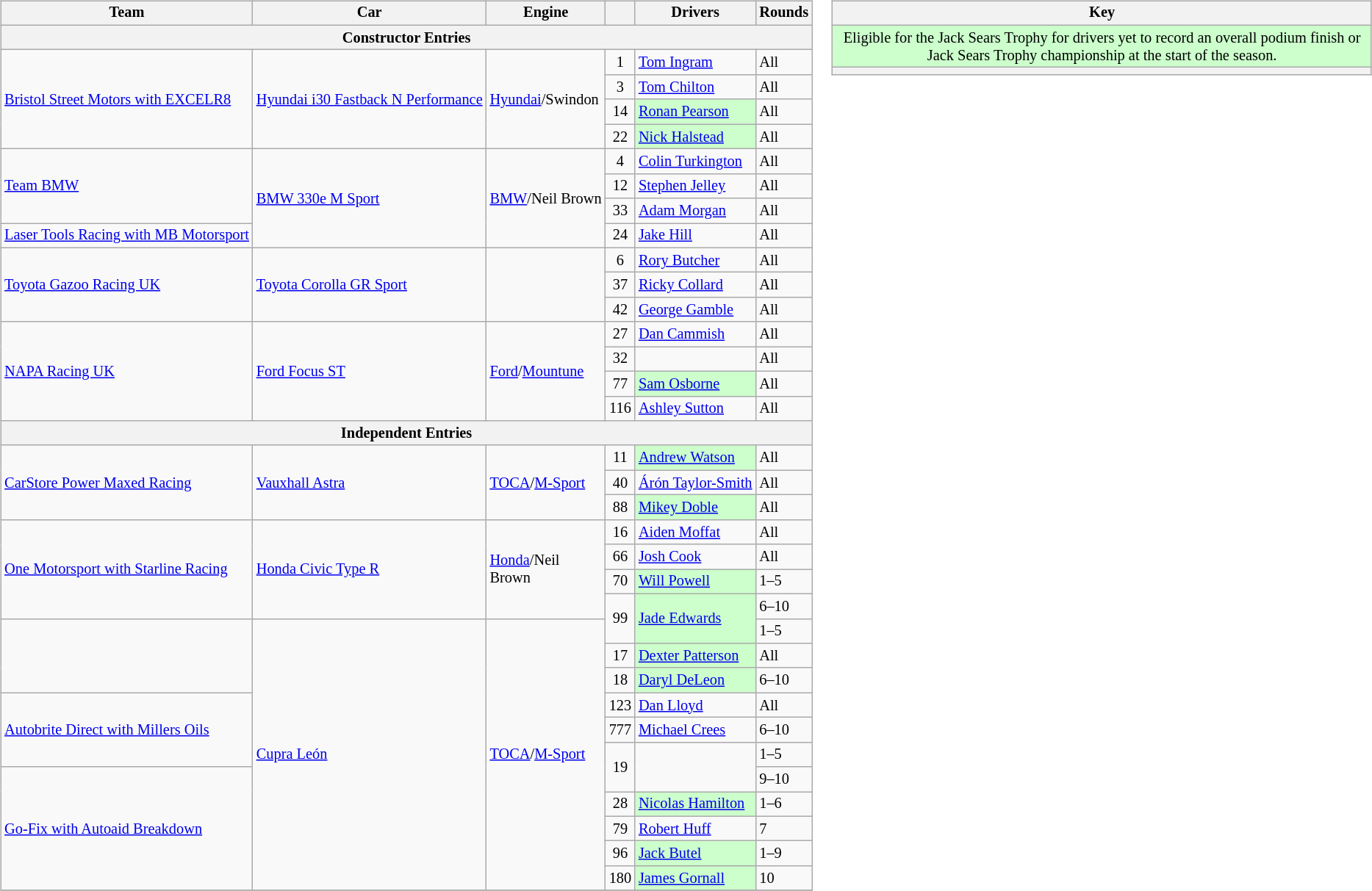<table>
<tr>
<td><br><table class="wikitable sortable" style="font-size: 85%">
<tr>
<th>Team</th>
<th>Car</th>
<th>Engine</th>
<th></th>
<th>Drivers</th>
<th>Rounds</th>
</tr>
<tr>
<th colspan=6>Constructor Entries</th>
</tr>
<tr>
<td rowspan="4" nowrap><a href='#'>Bristol Street Motors with EXCELR8</a></td>
<td rowspan="4" nowrap><a href='#'>Hyundai i30 Fastback N Performance</a></td>
<td rowspan="4" nowrap><a href='#'>Hyundai</a>/Swindon</td>
<td align="center">1</td>
<td> <a href='#'>Tom Ingram</a></td>
<td>All</td>
</tr>
<tr>
<td align="center">3</td>
<td> <a href='#'>Tom Chilton</a></td>
<td>All</td>
</tr>
<tr>
<td align="center">14</td>
<td style="background:#ccffcc;"> <a href='#'>Ronan Pearson</a></td>
<td>All</td>
</tr>
<tr>
<td align="center">22</td>
<td style="background:#ccffcc;"> <a href='#'>Nick Halstead</a></td>
<td>All</td>
</tr>
<tr>
<td rowspan="3"><a href='#'>Team BMW</a></td>
<td rowspan="4"><a href='#'>BMW 330e M Sport</a></td>
<td rowspan="4"><a href='#'>BMW</a>/Neil Brown</td>
<td align="center">4</td>
<td> <a href='#'>Colin Turkington</a></td>
<td>All</td>
</tr>
<tr>
<td align="center">12</td>
<td> <a href='#'>Stephen Jelley</a></td>
<td>All</td>
</tr>
<tr>
<td align="center">33</td>
<td nowrap> <a href='#'>Adam Morgan</a></td>
<td>All</td>
</tr>
<tr>
<td nowrap><a href='#'>Laser Tools Racing with MB Motorsport</a></td>
<td align="center">24</td>
<td> <a href='#'>Jake Hill</a></td>
<td>All</td>
</tr>
<tr>
<td rowspan=3><a href='#'>Toyota Gazoo Racing UK</a></td>
<td rowspan=3><a href='#'>Toyota Corolla GR Sport</a></td>
<td rowspan=3></td>
<td align="center">6</td>
<td> <a href='#'>Rory Butcher</a></td>
<td>All</td>
</tr>
<tr>
<td align="center">37</td>
<td> <a href='#'>Ricky Collard</a></td>
<td>All</td>
</tr>
<tr>
<td align="center">42</td>
<td> <a href='#'>George Gamble</a></td>
<td>All</td>
</tr>
<tr>
<td rowspan=4><a href='#'>NAPA Racing UK</a></td>
<td rowspan=4><a href='#'>Ford Focus ST</a></td>
<td rowspan=4><a href='#'>Ford</a>/<a href='#'>Mountune</a></td>
<td align="center">27</td>
<td> <a href='#'>Dan Cammish</a></td>
<td>All</td>
</tr>
<tr>
<td align="center">32</td>
<td></td>
<td>All</td>
</tr>
<tr>
<td align="center">77</td>
<td style="background:#ccffcc;"> <a href='#'>Sam Osborne</a></td>
<td>All</td>
</tr>
<tr>
<td align="center">116</td>
<td> <a href='#'>Ashley Sutton</a></td>
<td>All</td>
</tr>
<tr>
<th colspan=6>Independent Entries</th>
</tr>
<tr>
<td rowspan=3><a href='#'>CarStore Power Maxed Racing</a></td>
<td rowspan=3><a href='#'>Vauxhall Astra</a></td>
<td rowspan=3><a href='#'>TOCA</a>/<a href='#'>M-Sport</a></td>
<td align="center">11</td>
<td style="background:#ccffcc;"> <a href='#'>Andrew Watson</a></td>
<td>All</td>
</tr>
<tr>
<td align="center">40</td>
<td nowrap> <a href='#'>Árón Taylor-Smith</a></td>
<td>All</td>
</tr>
<tr>
<td align="center">88</td>
<td style="background:#ccffcc;"> <a href='#'>Mikey Doble</a></td>
<td>All</td>
</tr>
<tr>
<td rowspan="4"><a href='#'>One Motorsport with Starline Racing</a></td>
<td rowspan="4"><a href='#'>Honda Civic Type R</a></td>
<td rowspan="4"><a href='#'>Honda</a>/Neil Brown</td>
<td align="center">16</td>
<td> <a href='#'>Aiden Moffat</a></td>
<td>All</td>
</tr>
<tr>
<td align="center">66</td>
<td> <a href='#'>Josh Cook</a></td>
<td>All</td>
</tr>
<tr>
<td align="center">70</td>
<td style="background:#ccffcc;"> <a href='#'>Will Powell</a></td>
<td>1–5</td>
</tr>
<tr>
<td rowspan="2" align="center">99</td>
<td rowspan="2" style="background:#ccffcc;"> <a href='#'>Jade Edwards</a></td>
<td>6–10</td>
</tr>
<tr>
<td rowspan="3"></td>
<td rowspan="11"><a href='#'>Cupra León</a></td>
<td rowspan="11"><a href='#'>TOCA</a>/<a href='#'>M-Sport</a></td>
<td>1–5</td>
</tr>
<tr>
<td align="center">17</td>
<td style="background:#ccffcc;"> <a href='#'>Dexter Patterson</a></td>
<td>All</td>
</tr>
<tr>
<td align="center">18</td>
<td style="background:#ccffcc;"> <a href='#'>Daryl DeLeon</a></td>
<td>6–10</td>
</tr>
<tr>
<td rowspan="3"><a href='#'>Autobrite Direct with Millers Oils</a></td>
<td align="center">123</td>
<td> <a href='#'>Dan Lloyd</a></td>
<td>All</td>
</tr>
<tr>
<td align="center">777</td>
<td> <a href='#'>Michael Crees</a></td>
<td>6–10</td>
</tr>
<tr>
<td rowspan="2" align="center">19</td>
<td rowspan="2"></td>
<td>1–5</td>
</tr>
<tr>
<td rowspan="5"><a href='#'>Go-Fix with Autoaid Breakdown</a></td>
<td>9–10</td>
</tr>
<tr>
<td align="center">28</td>
<td style="background:#ccffcc;"> <a href='#'>Nicolas Hamilton</a></td>
<td>1–6</td>
</tr>
<tr>
<td align="center">79</td>
<td> <a href='#'>Robert Huff</a></td>
<td>7</td>
</tr>
<tr>
<td align="center">96</td>
<td style="background:#ccffcc;"> <a href='#'>Jack Butel</a></td>
<td>1–9</td>
</tr>
<tr>
<td align="center">180</td>
<td style="background:#ccffcc;"> <a href='#'>James Gornall</a></td>
<td>10</td>
</tr>
<tr>
</tr>
</table>
</td>
<td valign="top"><br><table class="wikitable" style="font-size: 85%;">
<tr>
<th>Key</th>
</tr>
<tr style="background:#ccffcc;">
<td align="center">Eligible for the Jack Sears Trophy for drivers yet to record an overall podium finish or Jack Sears Trophy championship at the start of the season.</td>
</tr>
<tr>
<th></th>
</tr>
</table>
</td>
</tr>
</table>
